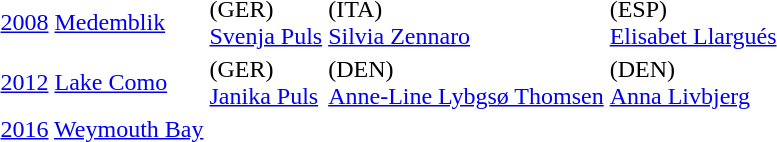<table>
<tr>
<td><a href='#'>2008</a> <a href='#'>Medemblik</a></td>
<td> (GER)<br><a href='#'>Svenja Puls</a></td>
<td> (ITA)<br><a href='#'>Silvia Zennaro</a></td>
<td> (ESP)<br><a href='#'>Elisabet Llargués</a></td>
</tr>
<tr>
<td><a href='#'>2012</a> <a href='#'>Lake Como</a></td>
<td> (GER)<br><a href='#'>Janika Puls</a></td>
<td> (DEN)<br><a href='#'>Anne-Line Lybgsø Thomsen</a></td>
<td> (DEN)<br><a href='#'>Anna Livbjerg</a></td>
</tr>
<tr>
<td><a href='#'>2016</a> <a href='#'>Weymouth Bay</a></td>
<td></td>
<td></td>
<td></td>
</tr>
<tr>
</tr>
</table>
